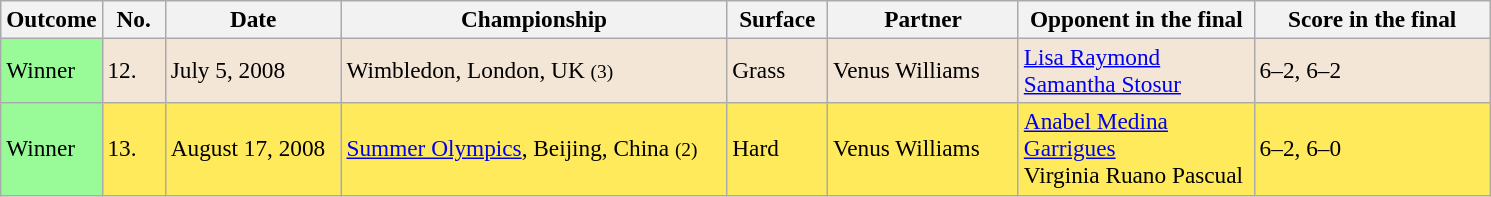<table class="sortable wikitable" style=font-size:97%>
<tr>
<th width=55>Outcome</th>
<th width=35>No.</th>
<th width=110>Date</th>
<th width=250>Championship</th>
<th width=60>Surface</th>
<th width=120>Partner</th>
<th width=150>Opponent in the final</th>
<th width=150>Score in the final</th>
</tr>
<tr bgcolor=f3e6d7>
<td bgcolor=98FB98>Winner</td>
<td>12.</td>
<td>July 5, 2008</td>
<td>Wimbledon, London, UK <small>(3)</small></td>
<td>Grass</td>
<td> Venus Williams</td>
<td> <a href='#'>Lisa Raymond</a><br> <a href='#'>Samantha Stosur</a></td>
<td>6–2, 6–2</td>
</tr>
<tr bgcolor=ffea5c>
<td bgcolor=98FB98>Winner</td>
<td>13.</td>
<td>August 17, 2008</td>
<td><a href='#'>Summer Olympics</a>, Beijing, China <small>(2)</small></td>
<td>Hard</td>
<td> Venus Williams</td>
<td> <a href='#'>Anabel Medina Garrigues</a><br> Virginia Ruano Pascual</td>
<td>6–2, 6–0</td>
</tr>
</table>
